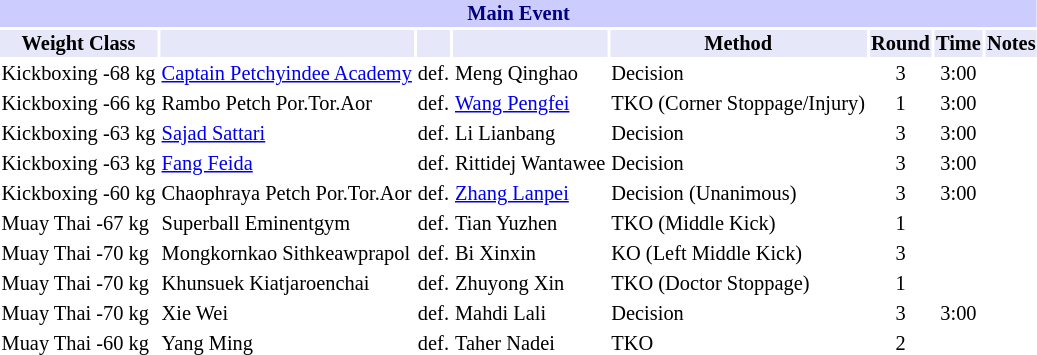<table class="toccolours" style="font-size: 85%;">
<tr>
<th colspan="8" style="background-color: #ccf; color: #000080; text-align: center;"><strong>Main Event</strong></th>
</tr>
<tr>
<th colspan="1" style="background-color: #E6E8FA; color: #000000; text-align: center;">Weight Class</th>
<th colspan="1" style="background-color: #E6E8FA; color: #000000; text-align: center;"></th>
<th colspan="1" style="background-color: #E6E8FA; color: #000000; text-align: center;"></th>
<th colspan="1" style="background-color: #E6E8FA; color: #000000; text-align: center;"></th>
<th colspan="1" style="background-color: #E6E8FA; color: #000000; text-align: center;">Method</th>
<th colspan="1" style="background-color: #E6E8FA; color: #000000; text-align: center;">Round</th>
<th colspan="1" style="background-color: #E6E8FA; color: #000000; text-align: center;">Time</th>
<th colspan="1" style="background-color: #E6E8FA; color: #000000; text-align: center;">Notes</th>
</tr>
<tr>
<td>Kickboxing -68 kg</td>
<td> <a href='#'>Captain Petchyindee Academy</a></td>
<td align=center>def.</td>
<td> Meng Qinghao</td>
<td>Decision</td>
<td align=center>3</td>
<td align=center>3:00</td>
<td></td>
</tr>
<tr>
<td>Kickboxing -66 kg</td>
<td> Rambo Petch Por.Tor.Aor</td>
<td align=center>def.</td>
<td> <a href='#'>Wang Pengfei</a></td>
<td>TKO (Corner Stoppage/Injury)</td>
<td align=center>1</td>
<td align=center>3:00</td>
</tr>
<tr>
<td>Kickboxing -63 kg</td>
<td> <a href='#'>Sajad Sattari</a></td>
<td align=center>def.</td>
<td> Li Lianbang</td>
<td>Decision</td>
<td align=center>3</td>
<td align=center>3:00</td>
</tr>
<tr>
<td>Kickboxing -63 kg</td>
<td> <a href='#'>Fang Feida</a></td>
<td align=center>def.</td>
<td> Rittidej Wantawee</td>
<td>Decision</td>
<td align=center>3</td>
<td align=center>3:00</td>
</tr>
<tr>
<td>Kickboxing -60 kg</td>
<td> Chaophraya Petch Por.Tor.Aor</td>
<td align=center>def.</td>
<td> <a href='#'>Zhang Lanpei</a></td>
<td>Decision (Unanimous)</td>
<td align=center>3</td>
<td align=center>3:00</td>
</tr>
<tr>
<td>Muay Thai -67 kg</td>
<td> Superball Eminentgym</td>
<td align=center>def.</td>
<td> Tian Yuzhen</td>
<td>TKO (Middle Kick)</td>
<td align=center>1</td>
<td align=center></td>
</tr>
<tr>
<td>Muay Thai -70 kg</td>
<td> Mongkornkao Sithkeawprapol</td>
<td align=center>def.</td>
<td> Bi Xinxin</td>
<td>KO (Left Middle Kick)</td>
<td align=center>3</td>
<td align=center></td>
</tr>
<tr>
<td>Muay Thai -70 kg</td>
<td> Khunsuek Kiatjaroenchai</td>
<td align=center>def.</td>
<td> Zhuyong Xin</td>
<td>TKO (Doctor Stoppage)</td>
<td align=center>1</td>
<td align=center></td>
</tr>
<tr>
<td>Muay Thai -70 kg</td>
<td> Xie Wei</td>
<td align=center>def.</td>
<td> Mahdi Lali</td>
<td>Decision</td>
<td align=center>3</td>
<td align=center>3:00</td>
<td></td>
</tr>
<tr>
<td>Muay Thai -60 kg</td>
<td> Yang Ming</td>
<td align=center>def.</td>
<td> Taher Nadei</td>
<td>TKO</td>
<td align=center>2</td>
<td align=center></td>
<td></td>
</tr>
</table>
